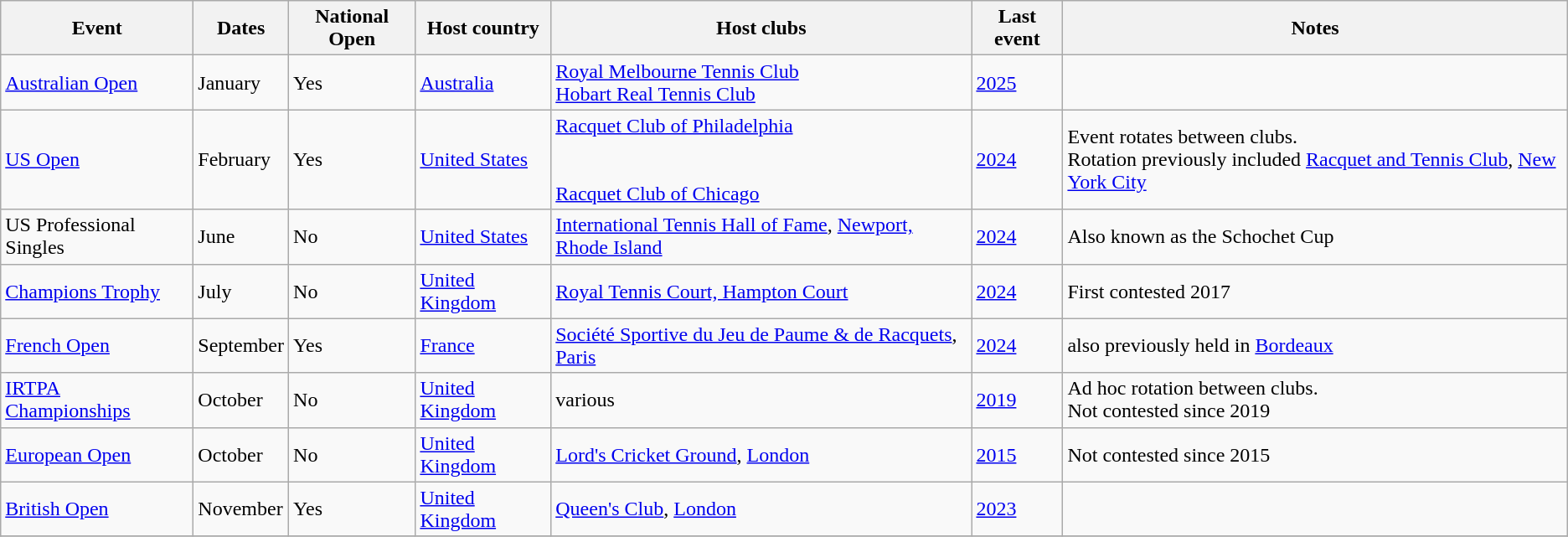<table class="wikitable">
<tr>
<th>Event</th>
<th>Dates</th>
<th>National Open</th>
<th>Host country</th>
<th>Host clubs</th>
<th>Last event</th>
<th>Notes</th>
</tr>
<tr>
<td><a href='#'>Australian Open</a></td>
<td>January</td>
<td>Yes</td>
<td> <a href='#'>Australia</a></td>
<td><a href='#'>Royal Melbourne Tennis Club</a> <br> <a href='#'>Hobart Real Tennis Club</a></td>
<td><a href='#'>2025</a></td>
<td></td>
</tr>
<tr>
<td><a href='#'>US Open</a></td>
<td>February</td>
<td>Yes</td>
<td> <a href='#'>United States</a></td>
<td><a href='#'>Racquet Club of Philadelphia</a> <br>  <br>  <br> <a href='#'>Racquet Club of Chicago</a></td>
<td><a href='#'>2024</a></td>
<td>Event rotates between clubs. <br> Rotation previously included <a href='#'>Racquet and Tennis Club</a>, <a href='#'>New York City</a></td>
</tr>
<tr>
<td>US Professional Singles</td>
<td>June</td>
<td>No</td>
<td> <a href='#'>United States</a></td>
<td><a href='#'>International Tennis Hall of Fame</a>, <a href='#'>Newport, Rhode Island</a></td>
<td><a href='#'>2024</a></td>
<td>Also known as the Schochet Cup</td>
</tr>
<tr>
<td><a href='#'>Champions Trophy</a></td>
<td>July</td>
<td>No</td>
<td> <a href='#'>United Kingdom</a></td>
<td><a href='#'>Royal Tennis Court, Hampton Court</a></td>
<td><a href='#'>2024</a></td>
<td>First contested 2017</td>
</tr>
<tr>
<td><a href='#'>French Open</a></td>
<td>September</td>
<td>Yes</td>
<td> <a href='#'>France</a></td>
<td><a href='#'>Société Sportive du Jeu de Paume & de Racquets</a>, <a href='#'>Paris</a></td>
<td><a href='#'>2024</a></td>
<td>also previously held in <a href='#'>Bordeaux</a></td>
</tr>
<tr>
<td><a href='#'>IRTPA Championships</a></td>
<td>October</td>
<td>No</td>
<td> <a href='#'>United Kingdom</a></td>
<td>various</td>
<td><a href='#'>2019</a></td>
<td>Ad hoc rotation between clubs. <br> Not contested since 2019</td>
</tr>
<tr>
<td><a href='#'>European Open</a></td>
<td>October</td>
<td>No</td>
<td> <a href='#'>United Kingdom</a></td>
<td><a href='#'>Lord's Cricket Ground</a>, <a href='#'>London</a></td>
<td><a href='#'>2015</a></td>
<td>Not contested since 2015</td>
</tr>
<tr>
<td><a href='#'>British Open</a></td>
<td>November</td>
<td>Yes</td>
<td> <a href='#'>United Kingdom</a></td>
<td><a href='#'>Queen's Club</a>, <a href='#'>London</a></td>
<td><a href='#'>2023</a></td>
<td></td>
</tr>
<tr>
</tr>
</table>
